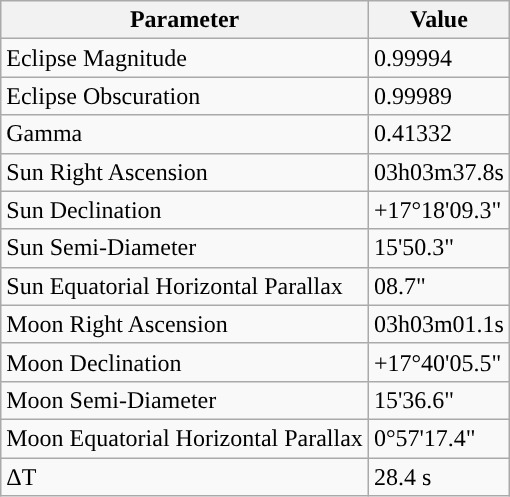<table class="wikitable">
<tr>
<th>Parameter</th>
<th>Value</th>
</tr>
<tr>
<td>Eclipse Magnitude</td>
<td>0.99994</td>
</tr>
<tr>
<td>Eclipse Obscuration</td>
<td>0.99989</td>
</tr>
<tr>
<td>Gamma</td>
<td>0.41332</td>
</tr>
<tr>
<td>Sun Right Ascension</td>
<td>03h03m37.8s</td>
</tr>
<tr>
<td>Sun Declination</td>
<td>+17°18'09.3"</td>
</tr>
<tr>
<td>Sun Semi-Diameter</td>
<td>15'50.3"</td>
</tr>
<tr>
<td>Sun Equatorial Horizontal Parallax</td>
<td>08.7"</td>
</tr>
<tr>
<td>Moon Right Ascension</td>
<td>03h03m01.1s</td>
</tr>
<tr>
<td>Moon Declination</td>
<td>+17°40'05.5"</td>
</tr>
<tr>
<td>Moon Semi-Diameter</td>
<td>15'36.6"</td>
</tr>
<tr>
<td>Moon Equatorial Horizontal Parallax</td>
<td>0°57'17.4"</td>
</tr>
<tr>
<td>ΔT</td>
<td>28.4 s</td>
</tr>
</table>
